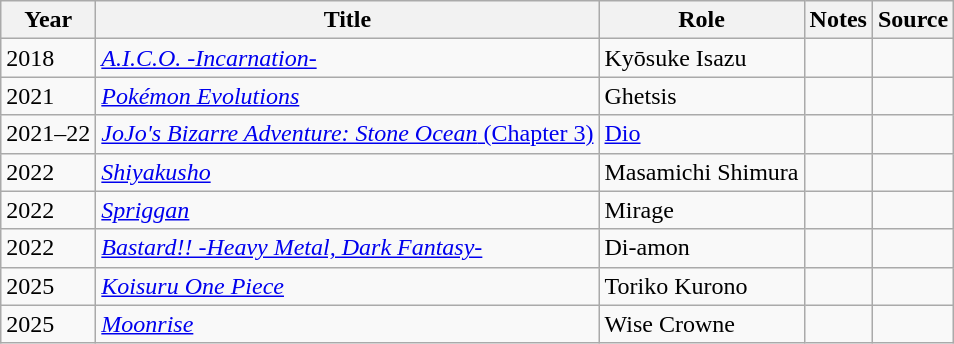<table class="wikitable sortable">
<tr>
<th>Year</th>
<th>Title</th>
<th>Role</th>
<th>Notes</th>
<th>Source</th>
</tr>
<tr>
<td>2018</td>
<td><em><a href='#'>A.I.C.O. -Incarnation-</a></em></td>
<td>Kyōsuke Isazu</td>
<td></td>
<td></td>
</tr>
<tr>
<td>2021</td>
<td><em><a href='#'>Pokémon Evolutions</a></em></td>
<td>Ghetsis</td>
<td></td>
<td></td>
</tr>
<tr>
<td>2021–22</td>
<td><a href='#'><em>JoJo's Bizarre Adventure: Stone Ocean</em> (Chapter 3)</a></td>
<td><a href='#'>Dio</a></td>
<td></td>
<td></td>
</tr>
<tr>
<td>2022</td>
<td><em><a href='#'>Shiyakusho</a></em></td>
<td>Masamichi Shimura</td>
<td></td>
<td></td>
</tr>
<tr>
<td>2022</td>
<td><em><a href='#'>Spriggan</a></em></td>
<td>Mirage</td>
<td></td>
<td></td>
</tr>
<tr>
<td>2022</td>
<td><em><a href='#'>Bastard!! -Heavy Metal, Dark Fantasy-</a></em></td>
<td>Di-amon</td>
<td></td>
<td></td>
</tr>
<tr>
<td>2025</td>
<td><em><a href='#'>Koisuru One Piece</a></em></td>
<td>Toriko Kurono</td>
<td></td>
<td></td>
</tr>
<tr>
<td>2025</td>
<td><em><a href='#'>Moonrise</a></em></td>
<td>Wise Crowne</td>
<td></td>
<td></td>
</tr>
</table>
